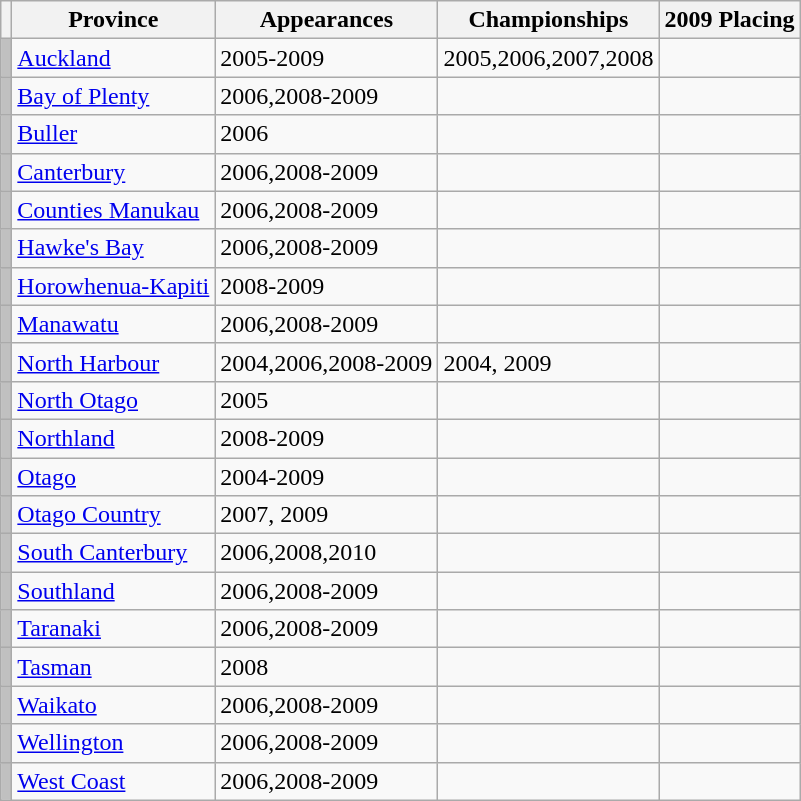<table class="wikitable sortable">
<tr>
<th></th>
<th>Province</th>
<th>Appearances</th>
<th>Championships</th>
<th>2009 Placing</th>
</tr>
<tr>
<td style="background:silver"></td>
<td><a href='#'>Auckland</a></td>
<td>2005-2009</td>
<td>2005,2006,2007,2008</td>
<td></td>
</tr>
<tr>
<td style="background:silver"></td>
<td><a href='#'>Bay of Plenty</a></td>
<td>2006,2008-2009</td>
<td></td>
<td></td>
</tr>
<tr>
<td style="background:silver"></td>
<td><a href='#'>Buller</a></td>
<td>2006</td>
<td></td>
<td></td>
</tr>
<tr>
<td style="background:silver"></td>
<td><a href='#'>Canterbury</a></td>
<td>2006,2008-2009</td>
<td></td>
<td></td>
</tr>
<tr>
<td style="background:silver"></td>
<td><a href='#'>Counties Manukau</a></td>
<td>2006,2008-2009</td>
<td></td>
<td></td>
</tr>
<tr>
<td style="background:silver"></td>
<td><a href='#'>Hawke's Bay</a></td>
<td>2006,2008-2009</td>
<td></td>
<td></td>
</tr>
<tr>
<td style="background:silver"></td>
<td><a href='#'>Horowhenua-Kapiti</a></td>
<td>2008-2009</td>
<td></td>
<td></td>
</tr>
<tr>
<td style="background:silver"></td>
<td><a href='#'>Manawatu</a></td>
<td>2006,2008-2009</td>
<td></td>
<td></td>
</tr>
<tr>
<td style="background:silver"></td>
<td><a href='#'>North Harbour</a></td>
<td>2004,2006,2008-2009</td>
<td>2004, 2009</td>
<td></td>
</tr>
<tr>
<td style="background:silver"></td>
<td><a href='#'>North Otago</a></td>
<td>2005</td>
<td></td>
<td></td>
</tr>
<tr>
<td style="background:silver"></td>
<td><a href='#'>Northland</a></td>
<td>2008-2009</td>
<td></td>
<td></td>
</tr>
<tr>
<td style="background:silver"></td>
<td><a href='#'>Otago</a></td>
<td>2004-2009</td>
<td></td>
<td></td>
</tr>
<tr>
<td style="background:silver"></td>
<td><a href='#'>Otago Country</a></td>
<td>2007, 2009</td>
<td></td>
<td></td>
</tr>
<tr>
<td style="background:silver"></td>
<td><a href='#'>South Canterbury</a></td>
<td>2006,2008,2010</td>
<td></td>
<td></td>
</tr>
<tr>
<td style="background:silver"></td>
<td><a href='#'>Southland</a></td>
<td>2006,2008-2009</td>
<td></td>
<td></td>
</tr>
<tr>
<td style="background:silver"></td>
<td><a href='#'>Taranaki</a></td>
<td>2006,2008-2009</td>
<td></td>
<td></td>
</tr>
<tr>
<td style="background:silver"></td>
<td><a href='#'>Tasman</a></td>
<td>2008</td>
<td></td>
<td></td>
</tr>
<tr>
<td style="background:silver"></td>
<td><a href='#'>Waikato</a></td>
<td>2006,2008-2009</td>
<td></td>
<td></td>
</tr>
<tr>
<td style="background:silver"></td>
<td><a href='#'>Wellington</a></td>
<td>2006,2008-2009</td>
<td></td>
<td></td>
</tr>
<tr>
<td style="background:silver"></td>
<td><a href='#'>West Coast</a></td>
<td>2006,2008-2009</td>
<td></td>
<td></td>
</tr>
</table>
